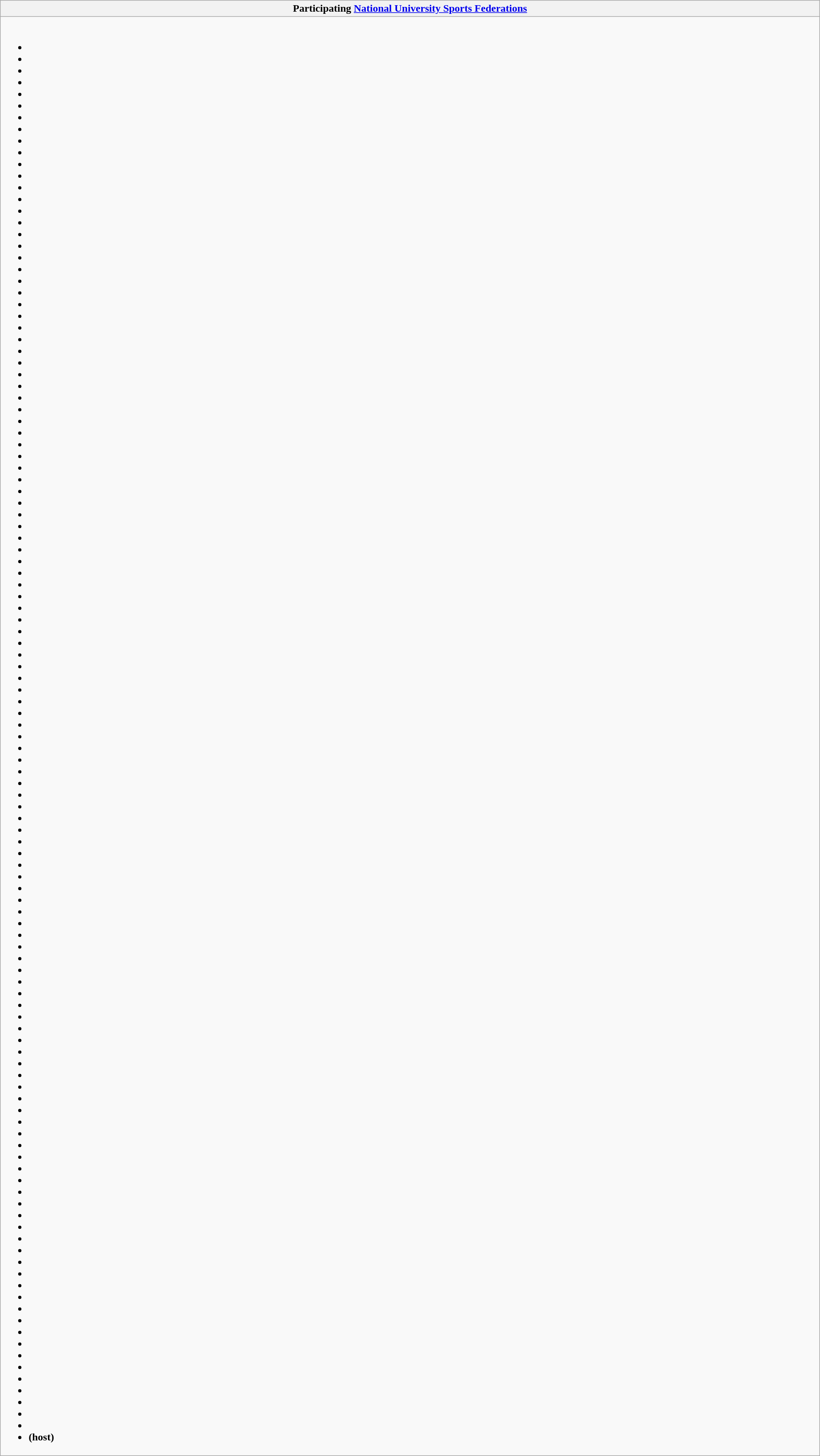<table class="wikitable collapsible" style="width:100%;">
<tr>
<th>Participating <a href='#'>National University Sports Federations</a></th>
</tr>
<tr>
<td><br><ul><li></li><li></li><li></li><li></li><li></li><li></li><li></li><li></li><li></li><li> </li><li></li><li></li><li></li><li></li><li></li><li></li><li></li><li></li><li></li><li></li><li></li><li></li><li></li><li></li><li></li><li></li><li></li><li></li><li></li><li></li><li> </li><li></li><li></li><li></li><li></li><li></li><li></li><li></li><li></li><li></li><li></li><li></li><li></li><li></li><li></li><li></li><li></li><li></li><li></li><li></li><li></li><li></li><li></li><li></li><li></li><li></li><li></li><li></li><li></li><li></li><li></li><li></li><li></li><li></li><li></li><li></li><li></li><li></li><li></li><li></li><li></li><li></li><li></li><li></li><li></li><li></li><li></li><li></li><li></li><li></li><li></li><li></li><li></li><li></li><li></li><li> </li><li></li><li></li><li></li><li></li><li></li><li></li><li></li><li></li><li></li><li></li><li></li><li></li><li></li><li></li><li></li><li></li><li></li><li></li><li></li><li></li><li></li><li> </li><li></li><li></li><li></li><li></li><li></li><li></li><li></li><li></li><li></li><li></li><li></li><li><strong> (host)</strong></li></ul></td>
</tr>
</table>
